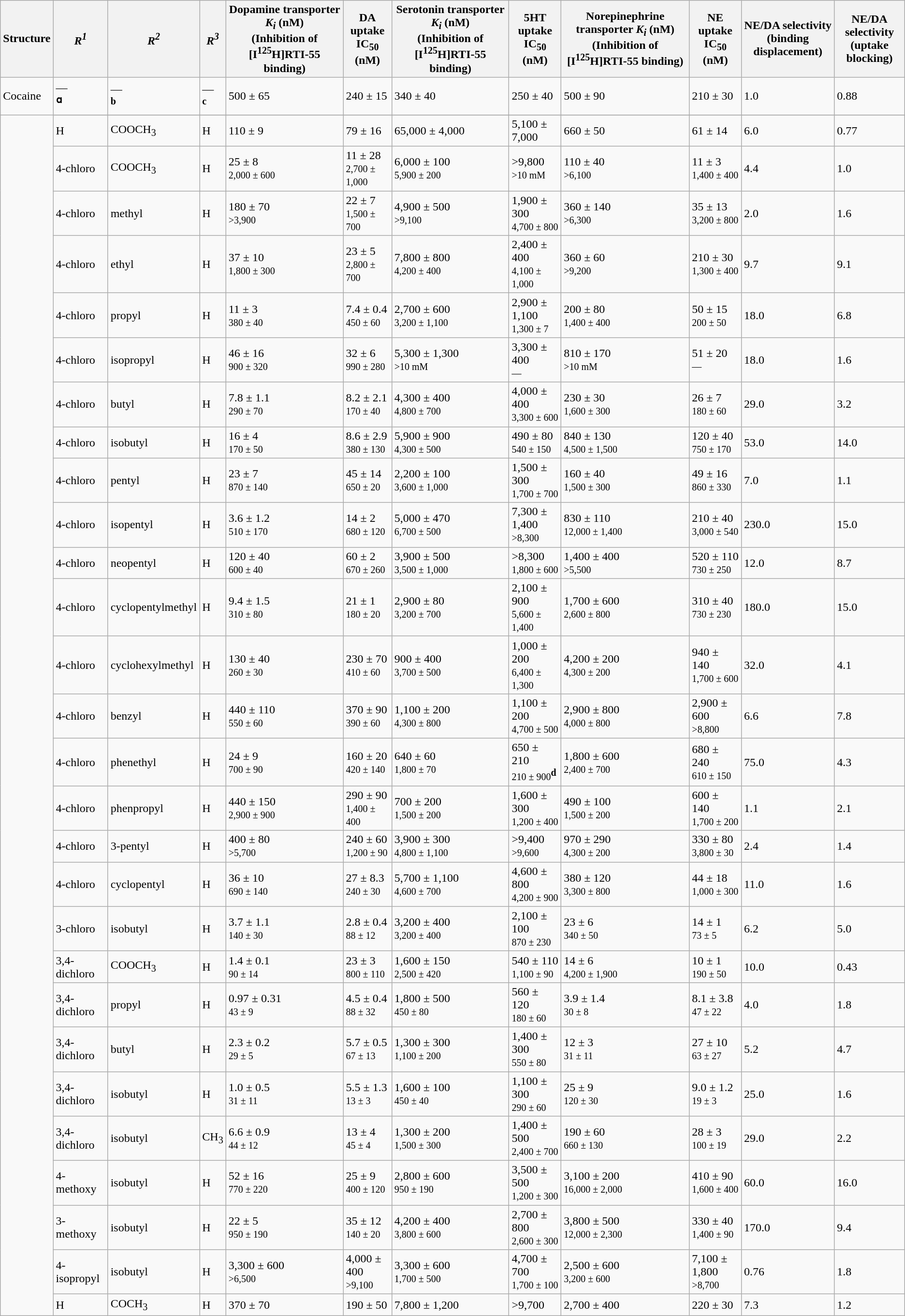<table class="wikitable sortable">
<tr>
<th>Structure</th>
<th><em>R<sup>1</sup></em></th>
<th><em>R<sup>2</sup></em></th>
<th><em>R<sup>3</sup></em></th>
<th>Dopamine transporter <em>K<sub>i</sub></em> (nM)<br>(Inhibition of [I<sup>125</sup>H]RTI-55 binding)</th>
<th>DA uptake<br>IC<sub>50</sub> (nM)</th>
<th>Serotonin transporter <em>K<sub>i</sub></em> (nM)<br>(Inhibition of [I<sup>125</sup>H]RTI-55 binding)</th>
<th>5HT uptake<br>IC<sub>50</sub> (nM)</th>
<th>Norepinephrine transporter <em>K<sub>i</sub></em> (nM)<br>(Inhibition of [I<sup>125</sup>H]RTI-55 binding)</th>
<th>NE uptake<br>IC<sub>50</sub> (nM)</th>
<th>NE/DA selectivity<br>(binding displacement)</th>
<th>NE/DA selectivity<br>(uptake blocking)</th>
</tr>
<tr>
<td>Cocaine</td>
<td>—<br><sup><strong>ɑ</strong></sup></td>
<td>—<sup><br><strong>b</strong></sup></td>
<td>—<sup><br><strong>c</strong></sup></td>
<td>500 ± 65</td>
<td>240 ± 15</td>
<td>340 ± 40</td>
<td>250 ± 40</td>
<td>500 ± 90</td>
<td>210 ± 30</td>
<td>1.0</td>
<td>0.88</td>
</tr>
<tr>
<td rowspan=29></td>
</tr>
<tr>
<td>H</td>
<td>COOCH<sub>3</sub></td>
<td>H</td>
<td>110 ± 9</td>
<td>79 ± 16</td>
<td>65,000 ± 4,000</td>
<td>5,100 ± 7,000</td>
<td>660 ± 50</td>
<td>61 ± 14</td>
<td>6.0</td>
<td>0.77</td>
</tr>
<tr>
<td>4-chloro</td>
<td>COOCH<sub>3</sub></td>
<td>H</td>
<td>25 ± 8<br><small><span>2,000 ± 600</span></small></td>
<td>11 ± 28<br><small><span>2,700 ± 1,000</span></small></td>
<td>6,000 ± 100<br><small><span>5,900 ± 200</span></small></td>
<td>>9,800<br><small><span>>10 mM</span></small></td>
<td>110 ± 40<br><small><span>>6,100</span></small></td>
<td>11 ± 3<br><small><span>1,400 ± 400</span></small></td>
<td>4.4</td>
<td>1.0</td>
</tr>
<tr>
<td>4-chloro</td>
<td>methyl</td>
<td>H</td>
<td>180 ± 70<br><small><span>>3,900</span></small></td>
<td>22 ± 7<br><small><span>1,500 ± 700</span></small></td>
<td>4,900 ± 500<br><small><span>>9,100</span></small></td>
<td>1,900 ± 300<br><small><span>4,700 ± 800</span></small></td>
<td>360 ± 140<br><small><span>>6,300</span></small></td>
<td>35 ± 13<br><small><span>3,200 ± 800</span></small></td>
<td>2.0</td>
<td>1.6</td>
</tr>
<tr>
<td>4-chloro</td>
<td>ethyl</td>
<td>H</td>
<td>37 ± 10<br><small><span>1,800 ± 300</span></small></td>
<td>23 ± 5<br><small><span>2,800 ± 700</span></small></td>
<td>7,800 ± 800<br><small><span>4,200 ± 400</span></small></td>
<td>2,400 ± 400<br><small><span>4,100 ± 1,000</span></small></td>
<td>360 ± 60<br><small><span>>9,200</span></small></td>
<td>210 ± 30<br><small><span>1,300 ± 400</span></small></td>
<td>9.7</td>
<td>9.1</td>
</tr>
<tr>
<td>4-chloro</td>
<td>propyl</td>
<td>H</td>
<td>11 ± 3<br><small><span>380 ± 40</span></small></td>
<td>7.4 ± 0.4<br><small><span>450 ± 60</span></small></td>
<td>2,700 ± 600<br><small><span>3,200 ± 1,100</span></small></td>
<td>2,900 ± 1,100<br><small><span>1,300 ± 7</span></small></td>
<td>200 ± 80<br><small><span>1,400 ± 400</span></small></td>
<td>50 ± 15<br><small><span>200 ± 50</span></small></td>
<td>18.0</td>
<td>6.8</td>
</tr>
<tr>
<td>4-chloro</td>
<td>isopropyl</td>
<td>H</td>
<td>46 ± 16<br><small><span>900 ± 320</span></small></td>
<td>32 ± 6<br><small><span>990 ± 280</span></small></td>
<td>5,300 ± 1,300<br><small><span>>10 mM</span></small></td>
<td>3,300 ± 400<br><small><span>—</span></small></td>
<td>810 ± 170<br><small><span>>10 mM</span></small></td>
<td>51 ± 20<br><small><span>—</span></small></td>
<td>18.0</td>
<td>1.6</td>
</tr>
<tr>
<td>4-chloro</td>
<td>butyl</td>
<td>H</td>
<td>7.8 ± 1.1<br><small><span>290 ± 70</span></small></td>
<td>8.2 ± 2.1<br><small><span>170 ± 40</span></small></td>
<td>4,300 ± 400<br><small><span>4,800 ± 700</span></small></td>
<td>4,000 ± 400<br><small><span>3,300 ± 600</span></small></td>
<td>230 ± 30<br><small><span>1,600 ± 300</span></small></td>
<td>26 ± 7<br><small><span>180 ± 60</span></small></td>
<td>29.0</td>
<td>3.2</td>
</tr>
<tr>
<td>4-chloro</td>
<td>isobutyl</td>
<td>H</td>
<td>16 ± 4<br><small><span>170 ± 50</span></small></td>
<td>8.6 ± 2.9<br><small><span>380 ± 130</span></small></td>
<td>5,900 ± 900<br><small><span>4,300 ± 500</span></small></td>
<td>490 ± 80<br><small><span>540 ± 150</span></small></td>
<td>840 ± 130<br><small><span>4,500 ± 1,500</span></small></td>
<td>120 ± 40<br><small><span>750 ± 170</span></small></td>
<td>53.0</td>
<td>14.0</td>
</tr>
<tr>
<td>4-chloro</td>
<td>pentyl</td>
<td>H</td>
<td>23 ± 7<br><small><span>870 ± 140</span></small></td>
<td>45 ± 14<br><small><span>650 ± 20</span></small></td>
<td>2,200 ± 100<br><small><span>3,600 ± 1,000</span></small></td>
<td>1,500 ± 300<br><small><span>1,700 ± 700</span></small></td>
<td>160 ± 40<br><small><span>1,500 ± 300</span></small></td>
<td>49 ± 16<br><small><span>860 ± 330</span></small></td>
<td>7.0</td>
<td>1.1</td>
</tr>
<tr>
<td>4-chloro</td>
<td>isopentyl</td>
<td>H</td>
<td>3.6 ± 1.2<br><small><span>510 ± 170</span></small></td>
<td>14 ± 2<br><small><span>680 ± 120</span></small></td>
<td>5,000 ± 470<br><small><span>6,700 ± 500</span></small></td>
<td>7,300 ± 1,400<br><small><span>>8,300</span></small></td>
<td>830 ± 110<br><small><span>12,000 ± 1,400</span></small></td>
<td>210 ± 40<br><small><span>3,000 ± 540</span></small></td>
<td>230.0</td>
<td>15.0</td>
</tr>
<tr>
<td>4-chloro</td>
<td>neopentyl</td>
<td>H</td>
<td>120 ± 40<br><small><span>600 ± 40</span></small></td>
<td>60 ± 2<br><small><span>670 ± 260</span></small></td>
<td>3,900 ± 500<br><small><span>3,500 ± 1,000</span></small></td>
<td>>8,300<br><small><span>1,800 ± 600</span></small></td>
<td>1,400 ± 400<br><small><span>>5,500</span></small></td>
<td>520 ± 110<br><small><span>730 ± 250</span></small></td>
<td>12.0</td>
<td>8.7</td>
</tr>
<tr>
<td>4-chloro</td>
<td>cyclopentylmethyl</td>
<td>H</td>
<td>9.4 ± 1.5<br><small><span>310 ± 80</span></small></td>
<td>21 ± 1<br><small><span>180 ± 20</span></small></td>
<td>2,900 ± 80<br><small><span>3,200 ± 700</span></small></td>
<td>2,100 ± 900<br><small><span>5,600 ± 1,400</span></small></td>
<td>1,700 ± 600<br><small><span>2,600 ± 800</span></small></td>
<td>310 ± 40<br><small><span>730 ± 230</span></small></td>
<td>180.0</td>
<td>15.0</td>
</tr>
<tr>
<td>4-chloro</td>
<td>cyclohexylmethyl</td>
<td>H</td>
<td>130 ± 40<br><small><span>260 ± 30</span></small></td>
<td>230 ± 70<br><small><span>410 ± 60</span></small></td>
<td>900 ± 400<br><small><span>3,700 ± 500</span></small></td>
<td>1,000 ± 200<br><small><span>6,400 ± 1,300</span></small></td>
<td>4,200 ± 200<br><small><span>4,300 ± 200</span></small></td>
<td>940 ± 140<br><small><span>1,700 ± 600</span></small></td>
<td>32.0</td>
<td>4.1</td>
</tr>
<tr>
<td>4-chloro</td>
<td>benzyl</td>
<td>H</td>
<td>440 ± 110<br><small><span>550 ± 60</span></small></td>
<td>370 ± 90<br><small><span>390 ± 60</span></small></td>
<td>1,100 ± 200<br><small><span>4,300 ± 800</span></small></td>
<td>1,100 ± 200<br><small><span>4,700 ± 500</span></small></td>
<td>2,900 ± 800<br><small><span>4,000 ± 800</span></small></td>
<td>2,900 ± 600<br><small><span>>8,800</span></small></td>
<td>6.6</td>
<td>7.8</td>
</tr>
<tr>
<td>4-chloro</td>
<td>phenethyl</td>
<td>H</td>
<td>24 ± 9<br><small><span>700 ± 90</span></small></td>
<td>160 ± 20<br><small><span>420 ± 140</span></small></td>
<td>640 ± 60<br><small><span>1,800 ± 70</span></small></td>
<td>650 ± 210<br><small><span>210 ± 900</span></small><sup><strong>d</strong></sup></td>
<td>1,800 ± 600<br><small><span>2,400 ± 700</span></small></td>
<td>680 ± 240<br><small><span>610 ± 150</span></small></td>
<td>75.0</td>
<td>4.3</td>
</tr>
<tr>
<td>4-chloro</td>
<td>phenpropyl</td>
<td>H</td>
<td>440 ± 150<br><small><span>2,900 ± 900</span></small></td>
<td>290 ± 90<br><small><span>1,400 ± 400</span></small></td>
<td>700 ± 200<br><small><span>1,500 ± 200</span></small></td>
<td>1,600 ± 300<br><small><span>1,200 ± 400</span></small></td>
<td>490 ± 100<br><small><span>1,500 ± 200</span></small></td>
<td>600 ± 140<br><small><span>1,700 ± 200</span></small></td>
<td>1.1</td>
<td>2.1</td>
</tr>
<tr>
<td>4-chloro</td>
<td>3-pentyl</td>
<td>H</td>
<td>400 ± 80<br><small><span>>5,700</span></small></td>
<td>240 ± 60<br><small><span>1,200 ± 90</span></small></td>
<td>3,900 ± 300<br><small><span>4,800 ± 1,100</span></small></td>
<td>>9,400<br><small><span>>9,600</span></small></td>
<td>970 ± 290<br><small><span>4,300 ± 200</span></small></td>
<td>330 ± 80<br><small><span>3,800 ± 30</span></small></td>
<td>2.4</td>
<td>1.4</td>
</tr>
<tr>
<td>4-chloro</td>
<td>cyclopentyl</td>
<td>H</td>
<td>36 ± 10<br><small><span>690 ± 140</span></small></td>
<td>27 ± 8.3<br><small><span>240 ± 30</span></small></td>
<td>5,700 ± 1,100<br><small><span>4,600 ± 700</span></small></td>
<td>4,600 ± 800<br><small><span>4,200 ± 900</span></small></td>
<td>380 ± 120<br><small><span>3,300 ± 800</span></small></td>
<td>44 ± 18<br><small><span>1,000 ± 300</span></small></td>
<td>11.0</td>
<td>1.6</td>
</tr>
<tr>
<td>3-chloro</td>
<td>isobutyl</td>
<td>H</td>
<td>3.7 ± 1.1<br><small><span>140 ± 30</span></small></td>
<td>2.8 ± 0.4<br><small><span>88 ± 12</span></small></td>
<td>3,200 ± 400<br><small><span>3,200 ± 400</span></small></td>
<td>2,100 ± 100<br><small><span>870 ± 230</span></small></td>
<td>23 ± 6<br><small><span>340 ± 50</span></small></td>
<td>14 ± 1<br><small><span>73 ± 5</span></small></td>
<td>6.2</td>
<td>5.0</td>
</tr>
<tr>
<td>3,4-dichloro</td>
<td>COOCH<sub>3</sub></td>
<td>H</td>
<td>1.4 ± 0.1<br><small><span>90 ± 14</span></small></td>
<td>23 ± 3<br><small><span>800 ± 110</span></small></td>
<td>1,600 ± 150<br><small><span>2,500 ± 420</span></small></td>
<td>540 ± 110<br><small><span>1,100 ± 90</span></small></td>
<td>14 ± 6<br><small><span>4,200 ± 1,900</span></small></td>
<td>10 ± 1<br><small><span>190 ± 50</span></small></td>
<td>10.0</td>
<td>0.43</td>
</tr>
<tr>
<td>3,4-dichloro</td>
<td>propyl</td>
<td>H</td>
<td>0.97 ± 0.31<br><small><span>43 ± 9</span></small></td>
<td>4.5 ± 0.4<br><small><span>88 ± 32</span></small></td>
<td>1,800 ± 500<br><small><span>450 ± 80</span></small></td>
<td>560 ± 120<br><small><span>180 ± 60</span></small></td>
<td>3.9 ± 1.4<br><small><span>30 ± 8</span></small></td>
<td>8.1 ± 3.8<br><small><span>47 ± 22</span></small></td>
<td>4.0</td>
<td>1.8</td>
</tr>
<tr>
<td>3,4-dichloro</td>
<td>butyl</td>
<td>H</td>
<td>2.3 ± 0.2<br><small><span>29 ± 5</span></small></td>
<td>5.7 ± 0.5<br><small><span>67 ± 13</span></small></td>
<td>1,300 ± 300<br><small><span>1,100 ± 200</span></small></td>
<td>1,400 ± 300<br><small><span>550 ± 80</span></small></td>
<td>12 ± 3<br><small><span>31 ± 11</span></small></td>
<td>27 ± 10<br><small><span>63 ± 27</span></small></td>
<td>5.2</td>
<td>4.7</td>
</tr>
<tr>
<td>3,4-dichloro</td>
<td>isobutyl</td>
<td>H</td>
<td>1.0 ± 0.5<br><small><span>31 ± 11</span></small></td>
<td>5.5 ± 1.3<br><small><span>13 ± 3</span></small></td>
<td>1,600 ± 100<br><small><span>450 ± 40</span></small></td>
<td>1,100 ± 300<br><small><span>290 ± 60</span></small></td>
<td>25 ± 9<br><small><span>120 ± 30</span></small></td>
<td>9.0 ± 1.2<br><small><span>19 ± 3</span></small></td>
<td>25.0</td>
<td>1.6</td>
</tr>
<tr>
<td>3,4-dichloro</td>
<td>isobutyl</td>
<td>CH<sub>3</sub></td>
<td>6.6 ± 0.9<br><small><span>44 ± 12</span></small></td>
<td>13 ± 4<br><small><span>45 ± 4</span></small></td>
<td>1,300 ± 200<br><small><span>1,500 ± 300</span></small></td>
<td>1,400 ± 500<br><small><span>2,400 ± 700</span></small></td>
<td>190 ± 60<br><small><span>660 ± 130</span></small></td>
<td>28 ± 3<br><small><span>100 ± 19</span></small></td>
<td>29.0</td>
<td>2.2</td>
</tr>
<tr>
<td>4-methoxy</td>
<td>isobutyl</td>
<td>H</td>
<td>52 ± 16<br><small><span>770 ± 220</span></small></td>
<td>25 ± 9<br><small><span>400 ± 120</span></small></td>
<td>2,800 ± 600<br><small><span>950 ± 190</span></small></td>
<td>3,500 ± 500<br><small><span>1,200 ± 300</span></small></td>
<td>3,100 ± 200<br><small><span>16,000 ± 2,000</span></small></td>
<td>410 ± 90<br><small><span>1,600 ± 400</span></small></td>
<td>60.0</td>
<td>16.0</td>
</tr>
<tr>
<td>3-methoxy</td>
<td>isobutyl</td>
<td>H</td>
<td>22 ± 5<br><small><span>950 ± 190</span></small></td>
<td>35 ± 12<br><small><span>140 ± 20</span></small></td>
<td>4,200 ± 400<br><small><span>3,800 ± 600</span></small></td>
<td>2,700 ± 800<br><small><span>2,600 ± 300</span></small></td>
<td>3,800 ± 500<br><small><span>12,000 ± 2,300</span></small></td>
<td>330 ± 40<br><small><span>1,400 ± 90</span></small></td>
<td>170.0</td>
<td>9.4</td>
</tr>
<tr>
<td>4-isopropyl</td>
<td>isobutyl</td>
<td>H</td>
<td>3,300 ± 600<br><small><span>>6,500</span></small></td>
<td>4,000 ± 400<br><small><span>>9,100</span></small></td>
<td>3,300 ± 600<br><small><span>1,700 ± 500</span></small></td>
<td>4,700 ± 700<br><small><span>1,700 ± 100</span></small></td>
<td>2,500 ± 600<br><small><span>3,200 ± 600</span></small></td>
<td>7,100 ± 1,800<br><small><span>>8,700</span></small></td>
<td>0.76</td>
<td>1.8</td>
</tr>
<tr>
<td>H</td>
<td>COCH<sub>3</sub></td>
<td>H</td>
<td>370 ± 70</td>
<td>190 ± 50</td>
<td>7,800 ± 1,200</td>
<td>>9,700</td>
<td>2,700 ± 400</td>
<td>220 ± 30</td>
<td>7.3</td>
<td>1.2</td>
</tr>
</table>
